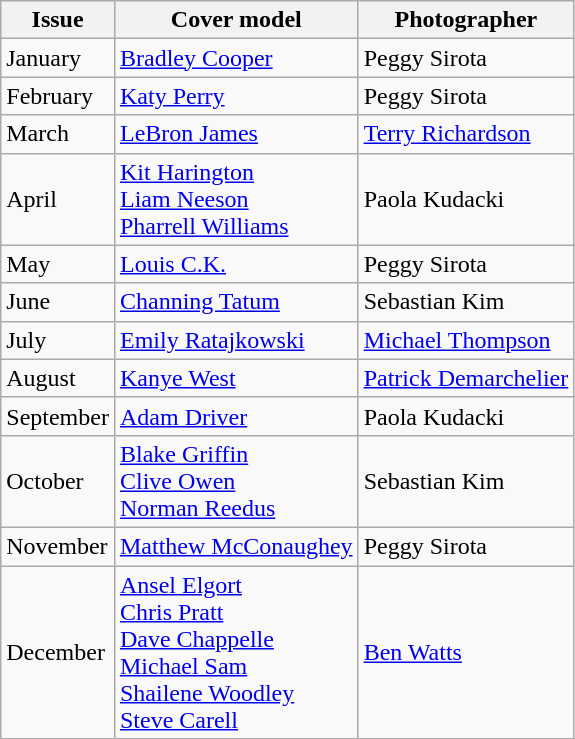<table class="sortable wikitable">
<tr>
<th>Issue</th>
<th>Cover model</th>
<th>Photographer</th>
</tr>
<tr>
<td>January</td>
<td><a href='#'>Bradley Cooper</a></td>
<td>Peggy Sirota</td>
</tr>
<tr>
<td>February</td>
<td><a href='#'>Katy Perry</a></td>
<td>Peggy Sirota</td>
</tr>
<tr>
<td>March</td>
<td><a href='#'>LeBron James</a></td>
<td><a href='#'>Terry Richardson</a></td>
</tr>
<tr>
<td>April</td>
<td><a href='#'>Kit Harington</a><br><a href='#'>Liam Neeson</a><br><a href='#'>Pharrell Williams</a></td>
<td>Paola Kudacki</td>
</tr>
<tr>
<td>May</td>
<td><a href='#'>Louis C.K.</a></td>
<td>Peggy Sirota</td>
</tr>
<tr>
<td>June</td>
<td><a href='#'>Channing Tatum</a></td>
<td>Sebastian Kim</td>
</tr>
<tr>
<td>July</td>
<td><a href='#'>Emily Ratajkowski</a></td>
<td><a href='#'>Michael Thompson</a></td>
</tr>
<tr>
<td>August</td>
<td><a href='#'>Kanye West</a></td>
<td><a href='#'>Patrick Demarchelier</a></td>
</tr>
<tr>
<td>September</td>
<td><a href='#'>Adam Driver</a></td>
<td>Paola Kudacki</td>
</tr>
<tr>
<td>October</td>
<td><a href='#'>Blake Griffin</a><br><a href='#'>Clive Owen</a><br><a href='#'>Norman Reedus</a></td>
<td>Sebastian Kim</td>
</tr>
<tr>
<td>November</td>
<td><a href='#'>Matthew McConaughey</a></td>
<td>Peggy Sirota</td>
</tr>
<tr>
<td>December</td>
<td><a href='#'>Ansel Elgort</a><br><a href='#'>Chris Pratt</a><br><a href='#'>Dave Chappelle</a><br><a href='#'>Michael Sam</a><br><a href='#'>Shailene Woodley</a><br><a href='#'>Steve Carell</a></td>
<td><a href='#'>Ben Watts</a></td>
</tr>
</table>
